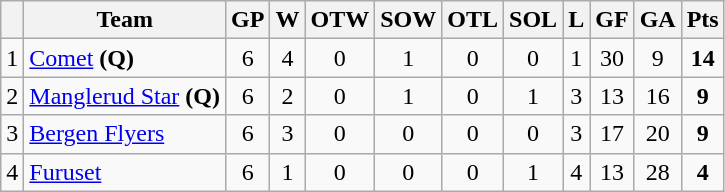<table class="wikitable sortable" style="text-align:center">
<tr>
<th></th>
<th class="unsortable">Team</th>
<th class="unsortable">GP</th>
<th>W</th>
<th>OTW</th>
<th>SOW</th>
<th>OTL</th>
<th>SOL</th>
<th>L</th>
<th>GF</th>
<th>GA</th>
<th>Pts</th>
</tr>
<tr>
<td>1</td>
<td align=left><a href='#'>Comet</a> <strong>(Q)</strong></td>
<td>6</td>
<td>4</td>
<td>0</td>
<td>1</td>
<td>0</td>
<td>0</td>
<td>1</td>
<td>30</td>
<td>9</td>
<td><strong>14</strong></td>
</tr>
<tr>
<td>2</td>
<td align=left><a href='#'>Manglerud Star</a> <strong>(Q)</strong></td>
<td>6</td>
<td>2</td>
<td>0</td>
<td>1</td>
<td>0</td>
<td>1</td>
<td>3</td>
<td>13</td>
<td>16</td>
<td><strong>9</strong></td>
</tr>
<tr>
<td>3</td>
<td align=left><a href='#'>Bergen Flyers</a></td>
<td>6</td>
<td>3</td>
<td>0</td>
<td>0</td>
<td>0</td>
<td>0</td>
<td>3</td>
<td>17</td>
<td>20</td>
<td><strong>9</strong></td>
</tr>
<tr>
<td>4</td>
<td align=left><a href='#'>Furuset</a></td>
<td>6</td>
<td>1</td>
<td>0</td>
<td>0</td>
<td>0</td>
<td>1</td>
<td>4</td>
<td>13</td>
<td>28</td>
<td><strong>4</strong></td>
</tr>
</table>
